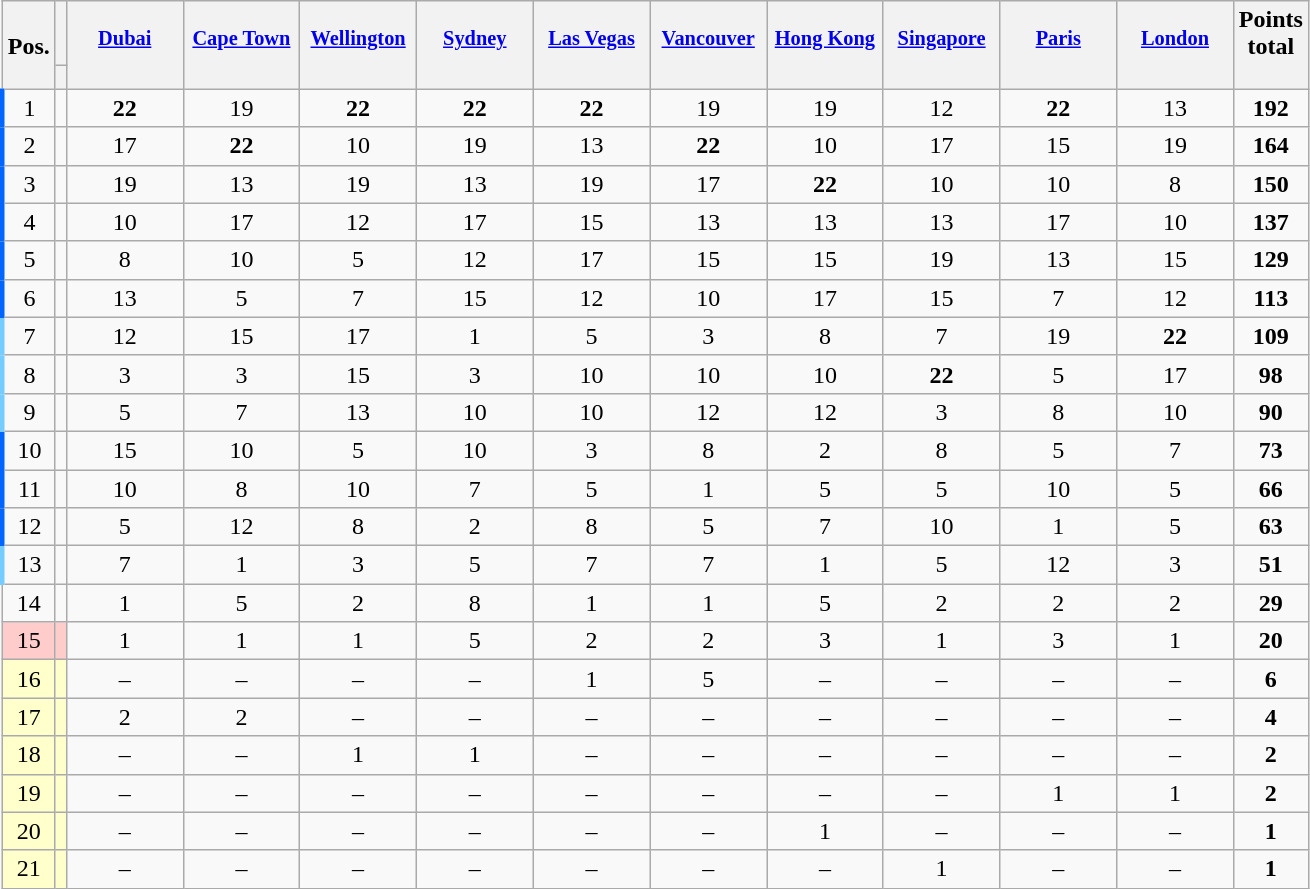<table class="wikitable sortable" style="text-align:center;">
<tr>
<th style="border-bottom:1px solid transparent;"><br>Pos.</th>
<th></th>
<th style="vertical-align:top;width:5.5em;border-bottom:1px solid transparent;padding:1px;font-size:85%;"><br><a href='#'>Dubai</a></th>
<th style="vertical-align:top;width:5.5em;border-bottom:1px solid transparent;padding:1px;font-size:85%;"><br><a href='#'>Cape Town</a></th>
<th style="vertical-align:top;width:5.5em;border-bottom:1px solid transparent;padding:1px;font-size:85%;"><br><a href='#'>Wellington</a></th>
<th style="vertical-align:top;width:5.5em;border-bottom:1px solid transparent;padding:1px;font-size:85%;"><br><a href='#'>Sydney</a></th>
<th style="vertical-align:top;width:5.5em;border-bottom:1px solid transparent;padding:1px;font-size:85%;"><br><a href='#'>Las Vegas</a></th>
<th style="vertical-align:top;width:5.5em;border-bottom:1px solid transparent;padding:1px;font-size:85%;"><br><a href='#'>Vancouver</a></th>
<th style="vertical-align:top;width:5.5em;border-bottom:1px solid transparent;padding:1px;font-size:85%;"><br><a href='#'>Hong Kong</a></th>
<th style="vertical-align:top;width:5.5em;border-bottom:1px solid transparent;padding:1px;font-size:85%;"><br><a href='#'>Singapore</a></th>
<th style="vertical-align:top;width:5.5em;border-bottom:1px solid transparent;padding:1px;font-size:85%;"><br><a href='#'>Paris</a></th>
<th style="vertical-align:top;width:5.5em;border-bottom:1px solid transparent;padding:1px;font-size:85%;"><br><a href='#'>London</a></th>
<th style="border-bottom:1px solid transparent;">Points<br>total</th>
</tr>
<tr style="line-height:8px;">
<th style="border-top:1px solid transparent;"> </th>
<th style="border-top:1px solid transparent;"></th>
<th data-sort-type="number" style="border-top:1px solid transparent;"></th>
<th data-sort-type="number" style="border-top:1px solid transparent;"></th>
<th data-sort-type="number" style="border-top:1px solid transparent;"></th>
<th data-sort-type="number" style="border-top:1px solid transparent;"></th>
<th data-sort-type="number" style="border-top:1px solid transparent;"></th>
<th data-sort-type="number" style="border-top:1px solid transparent;"></th>
<th data-sort-type="number" style="border-top:1px solid transparent;"></th>
<th data-sort-type="number" style="border-top:1px solid transparent;"></th>
<th data-sort-type="number" style="border-top:1px solid transparent;"></th>
<th data-sort-type="number" style="border-top:1px solid transparent;"></th>
<th data-sort-type="number" style="border-top:1px solid transparent;"> </th>
</tr>
<tr style="border-left:3px solid #06f;">
<td>1</td>
<td align="left"></td>
<td><strong>22</strong></td>
<td>19</td>
<td><strong>22</strong></td>
<td><strong>22</strong></td>
<td><strong>22</strong></td>
<td>19</td>
<td>19</td>
<td>12</td>
<td><strong>22</strong></td>
<td>13</td>
<td><strong>192</strong></td>
</tr>
<tr style="border-left:3px solid #06f;">
<td>2</td>
<td align="left"></td>
<td>17</td>
<td><strong>22</strong></td>
<td>10</td>
<td>19</td>
<td>13</td>
<td><strong>22</strong></td>
<td>10</td>
<td>17</td>
<td>15</td>
<td>19</td>
<td><strong>164</strong></td>
</tr>
<tr style="border-left:3px solid #06f;">
<td>3</td>
<td align="left"></td>
<td>19</td>
<td>13</td>
<td>19</td>
<td>13</td>
<td>19</td>
<td>17</td>
<td><strong>22</strong></td>
<td>10</td>
<td>10</td>
<td>8</td>
<td><strong>150</strong></td>
</tr>
<tr style="border-left:3px solid #06f;">
<td>4</td>
<td align="left"></td>
<td>10</td>
<td>17</td>
<td>12</td>
<td>17</td>
<td>15</td>
<td>13</td>
<td>13</td>
<td>13</td>
<td>17</td>
<td>10</td>
<td><strong>137</strong></td>
</tr>
<tr style="border-left:3px solid #06f">
<td>5</td>
<td align="left"></td>
<td>8</td>
<td>10</td>
<td>5</td>
<td>12</td>
<td>17</td>
<td>15</td>
<td>15</td>
<td>19</td>
<td>13</td>
<td>15</td>
<td><strong>129</strong></td>
</tr>
<tr style="border-left:3px solid #06f;">
<td>6</td>
<td align="left"></td>
<td>13</td>
<td>5</td>
<td>7</td>
<td>15</td>
<td>12</td>
<td>10</td>
<td>17</td>
<td>15</td>
<td>7</td>
<td>12</td>
<td><strong>113</strong></td>
</tr>
<tr style="border-left:3px solid #7cf;">
<td>7</td>
<td align="left"></td>
<td>12</td>
<td>15</td>
<td>17</td>
<td>1</td>
<td>5</td>
<td>3</td>
<td>8</td>
<td>7</td>
<td>19</td>
<td><strong>22</strong></td>
<td><strong>109</strong></td>
</tr>
<tr style="border-left:3px solid #7cf;">
<td>8</td>
<td align="left"></td>
<td>3</td>
<td>3</td>
<td>15</td>
<td>3</td>
<td>10</td>
<td>10</td>
<td>10</td>
<td><strong>22</strong></td>
<td>5</td>
<td>17</td>
<td><strong>98</strong></td>
</tr>
<tr style="border-left:3px solid #7cf;">
<td>9</td>
<td align="left"></td>
<td>5</td>
<td>7</td>
<td>13</td>
<td>10</td>
<td>10</td>
<td>12</td>
<td>12</td>
<td>3</td>
<td>8</td>
<td>10</td>
<td><strong>90</strong></td>
</tr>
<tr style="border-left:3px solid #06f;">
<td>10</td>
<td align="left"></td>
<td>15</td>
<td>10</td>
<td>5</td>
<td>10</td>
<td>3</td>
<td>8</td>
<td>2</td>
<td>8</td>
<td>5</td>
<td>7</td>
<td><strong>73</strong></td>
</tr>
<tr style="border-left:3px solid #06f">
<td>11</td>
<td align="left"></td>
<td>10</td>
<td>8</td>
<td>10</td>
<td>7</td>
<td>5</td>
<td>1</td>
<td>5</td>
<td>5</td>
<td>10</td>
<td>5</td>
<td><strong>66</strong></td>
</tr>
<tr style="border-left:3px solid #06f;">
<td>12</td>
<td align="left"></td>
<td>5</td>
<td>12</td>
<td>8</td>
<td>2</td>
<td>8</td>
<td>5</td>
<td>7</td>
<td>10</td>
<td>1</td>
<td>5</td>
<td><strong>63</strong></td>
</tr>
<tr style="border-left:3px solid #7cf;">
<td>13</td>
<td align="left"></td>
<td>7</td>
<td>1</td>
<td>3</td>
<td>5</td>
<td>7</td>
<td>7</td>
<td>1</td>
<td>5</td>
<td>12</td>
<td>3</td>
<td><strong>51</strong></td>
</tr>
<tr>
<td>14</td>
<td align="left"></td>
<td>1</td>
<td>5</td>
<td>2</td>
<td>8</td>
<td>1</td>
<td>1</td>
<td>5</td>
<td>2</td>
<td>2</td>
<td>2</td>
<td><strong>29</strong></td>
</tr>
<tr>
<td bgcolor=#fcc>15</td>
<td bgcolor=#fcc align=left></td>
<td>1</td>
<td>1</td>
<td>1</td>
<td>5</td>
<td>2</td>
<td>2</td>
<td>3</td>
<td>1</td>
<td>3</td>
<td>1</td>
<td><strong>20</strong></td>
</tr>
<tr>
<td bgcolor=#ffc>16</td>
<td bgcolor=#ffc align=left></td>
<td>–</td>
<td>–</td>
<td>–</td>
<td>–</td>
<td>1</td>
<td>5</td>
<td>–</td>
<td>–</td>
<td>–</td>
<td>–</td>
<td><strong>6</strong></td>
</tr>
<tr>
<td bgcolor=#ffc>17</td>
<td bgcolor=#ffc align=left></td>
<td>2</td>
<td>2</td>
<td>–</td>
<td>–</td>
<td>–</td>
<td>–</td>
<td>–</td>
<td>–</td>
<td>–</td>
<td>–</td>
<td><strong>4</strong></td>
</tr>
<tr>
<td bgcolor=#ffc>18</td>
<td bgcolor=#ffc align=left></td>
<td>–</td>
<td>–</td>
<td>1</td>
<td>1</td>
<td>–</td>
<td>–</td>
<td>–</td>
<td>–</td>
<td>–</td>
<td>–</td>
<td><strong>2</strong></td>
</tr>
<tr>
<td bgcolor=#ffc>19</td>
<td bgcolor=#ffc align=left></td>
<td>–</td>
<td>–</td>
<td>–</td>
<td>–</td>
<td>–</td>
<td>–</td>
<td>–</td>
<td>–</td>
<td>1</td>
<td>1</td>
<td><strong>2</strong></td>
</tr>
<tr>
<td bgcolor=#ffc>20</td>
<td bgcolor=#ffc align=left></td>
<td>–</td>
<td>–</td>
<td>–</td>
<td>–</td>
<td>–</td>
<td>–</td>
<td>1</td>
<td>–</td>
<td>–</td>
<td>–</td>
<td><strong>1</strong></td>
</tr>
<tr>
<td bgcolor=#ffc>21</td>
<td bgcolor=#ffc align=left></td>
<td>–</td>
<td>–</td>
<td>–</td>
<td>–</td>
<td>–</td>
<td>–</td>
<td>–</td>
<td>1</td>
<td>–</td>
<td>–</td>
<td><strong>1</strong></td>
</tr>
</table>
